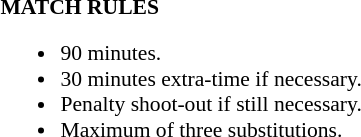<table width=100% style="font-size: 90%">
<tr>
<td width=50% valign=top><br><strong>MATCH RULES</strong><ul><li>90 minutes.</li><li>30 minutes extra-time if necessary.</li><li>Penalty shoot-out if still necessary.</li><li>Maximum of three substitutions.</li></ul></td>
</tr>
</table>
